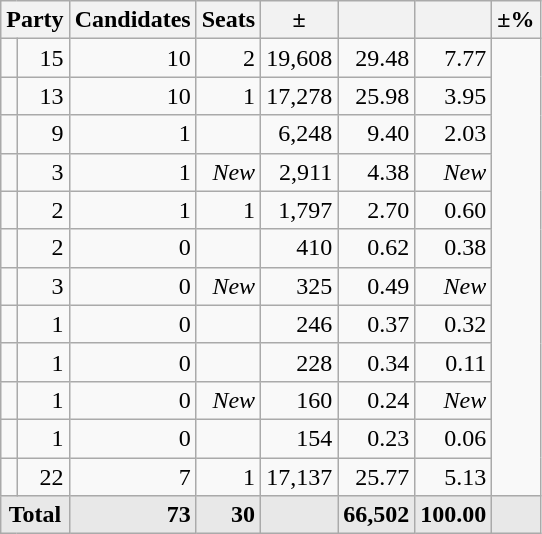<table class=wikitable>
<tr>
<th colspan=2 align=center>Party</th>
<th>Candidates</th>
<th>Seats</th>
<th>±</th>
<th></th>
<th></th>
<th>±%</th>
</tr>
<tr>
<td></td>
<td align=right>15</td>
<td align=right>10</td>
<td align=right>2</td>
<td align=right>19,608</td>
<td align=right>29.48</td>
<td align=right>7.77</td>
</tr>
<tr>
<td></td>
<td align=right>13</td>
<td align=right>10</td>
<td align=right>1</td>
<td align=right>17,278</td>
<td align=right>25.98</td>
<td align=right>3.95</td>
</tr>
<tr>
<td></td>
<td align=right>9</td>
<td align=right>1</td>
<td align=right></td>
<td align=right>6,248</td>
<td align=right>9.40</td>
<td align=right>2.03</td>
</tr>
<tr>
<td></td>
<td align=right>3</td>
<td align=right>1</td>
<td align=right><em>New</em></td>
<td align=right>2,911</td>
<td align=right>4.38</td>
<td align=right><em>New</em></td>
</tr>
<tr>
<td></td>
<td align=right>2</td>
<td align=right>1</td>
<td align=right>1</td>
<td align=right>1,797</td>
<td align=right>2.70</td>
<td align=right>0.60</td>
</tr>
<tr>
<td></td>
<td align=right>2</td>
<td align=right>0</td>
<td align=right></td>
<td align=right>410</td>
<td align=right>0.62</td>
<td align=right>0.38</td>
</tr>
<tr>
<td></td>
<td align=right>3</td>
<td align=right>0</td>
<td align=right><em>New</em></td>
<td align=right>325</td>
<td align=right>0.49</td>
<td align=right><em>New</em></td>
</tr>
<tr>
<td></td>
<td align=right>1</td>
<td align=right>0</td>
<td align=right></td>
<td align=right>246</td>
<td align=right>0.37</td>
<td align=right>0.32</td>
</tr>
<tr>
<td></td>
<td align=right>1</td>
<td align=right>0</td>
<td align=right></td>
<td align=right>228</td>
<td align=right>0.34</td>
<td align=right>0.11</td>
</tr>
<tr>
<td></td>
<td align=right>1</td>
<td align=right>0</td>
<td align=right><em>New</em></td>
<td align=right>160</td>
<td align=right>0.24</td>
<td align=right><em>New</em></td>
</tr>
<tr>
<td></td>
<td align=right>1</td>
<td align=right>0</td>
<td align=right></td>
<td align=right>154</td>
<td align=right>0.23</td>
<td align=right>0.06</td>
</tr>
<tr>
<td></td>
<td align=right>22</td>
<td align=right>7</td>
<td align=right>1</td>
<td align=right>17,137</td>
<td align=right>25.77</td>
<td align=right>5.13</td>
</tr>
<tr style="font-weight:bold; background:rgb(232,232,232);">
<td colspan=2 align=center>Total</td>
<td align=right>73</td>
<td align=right>30</td>
<td align=center></td>
<td align=right>66,502</td>
<td align=center>100.00</td>
<td align=center></td>
</tr>
</table>
